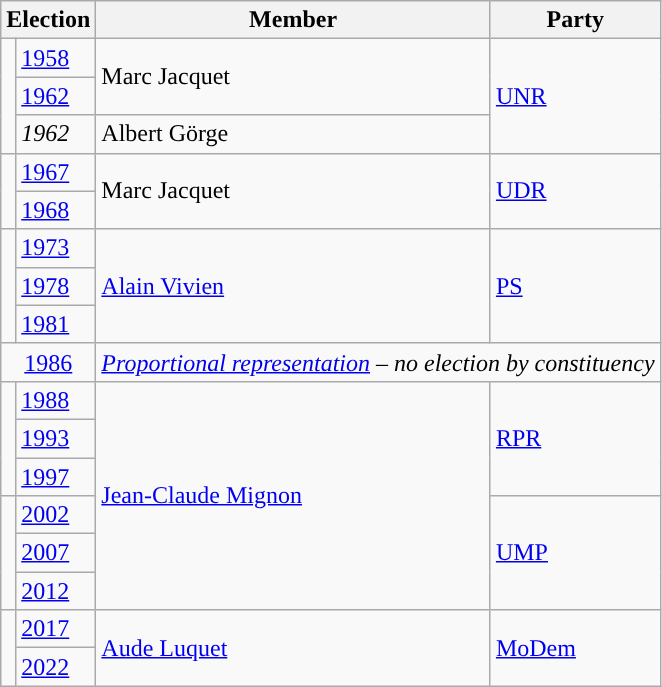<table class="wikitable">
<tr>
<th colspan="2">Election</th>
<th>Member</th>
<th>Party</th>
</tr>
<tr>
<td rowspan="3" style="color:inherit;background-color: "></td>
<td><a href='#'>1958</a></td>
<td rowspan="2">Marc Jacquet</td>
<td rowspan="3"><a href='#'>UNR</a></td>
</tr>
<tr>
<td><a href='#'>1962</a></td>
</tr>
<tr>
<td><em>1962</em></td>
<td>Albert Görge</td>
</tr>
<tr>
<td rowspan="2" style="color:inherit;background-color: "></td>
<td><a href='#'>1967</a></td>
<td rowspan="2">Marc Jacquet</td>
<td rowspan="2"><a href='#'>UDR</a></td>
</tr>
<tr>
<td><a href='#'>1968</a></td>
</tr>
<tr>
<td rowspan="3" style="color:inherit;background-color: "></td>
<td><a href='#'>1973</a></td>
<td rowspan="3"><a href='#'>Alain Vivien</a></td>
<td rowspan="3"><a href='#'>PS</a></td>
</tr>
<tr>
<td><a href='#'>1978</a></td>
</tr>
<tr>
<td><a href='#'>1981</a></td>
</tr>
<tr>
<td colspan="2" align="center"><a href='#'>1986</a></td>
<td colspan="2"><em><a href='#'>Proportional representation</a> – no election by constituency</em></td>
</tr>
<tr>
<td rowspan="3" style="color:inherit;background-color: "></td>
<td><a href='#'>1988</a></td>
<td rowspan="6"><a href='#'>Jean-Claude Mignon</a></td>
<td rowspan="3"><a href='#'>RPR</a></td>
</tr>
<tr>
<td><a href='#'>1993</a></td>
</tr>
<tr>
<td><a href='#'>1997</a></td>
</tr>
<tr>
<td rowspan="3" style="color:inherit;background-color: "></td>
<td><a href='#'>2002</a></td>
<td rowspan="3"><a href='#'>UMP</a></td>
</tr>
<tr>
<td><a href='#'>2007</a></td>
</tr>
<tr>
<td><a href='#'>2012</a></td>
</tr>
<tr>
<td rowspan="2" style="color:inherit;background-color: "></td>
<td><a href='#'>2017</a></td>
<td rowspan="2"><a href='#'>Aude Luquet</a></td>
<td rowspan="2"><a href='#'>MoDem</a></td>
</tr>
<tr>
<td><a href='#'>2022</a></td>
</tr>
</table>
